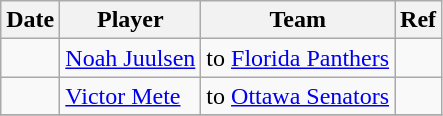<table class="wikitable">
<tr>
<th>Date</th>
<th>Player</th>
<th>Team</th>
<th>Ref</th>
</tr>
<tr>
<td></td>
<td><a href='#'>Noah Juulsen</a></td>
<td>to <a href='#'>Florida Panthers</a></td>
<td></td>
</tr>
<tr>
<td></td>
<td><a href='#'>Victor Mete</a></td>
<td>to <a href='#'>Ottawa Senators</a></td>
<td></td>
</tr>
<tr>
</tr>
</table>
